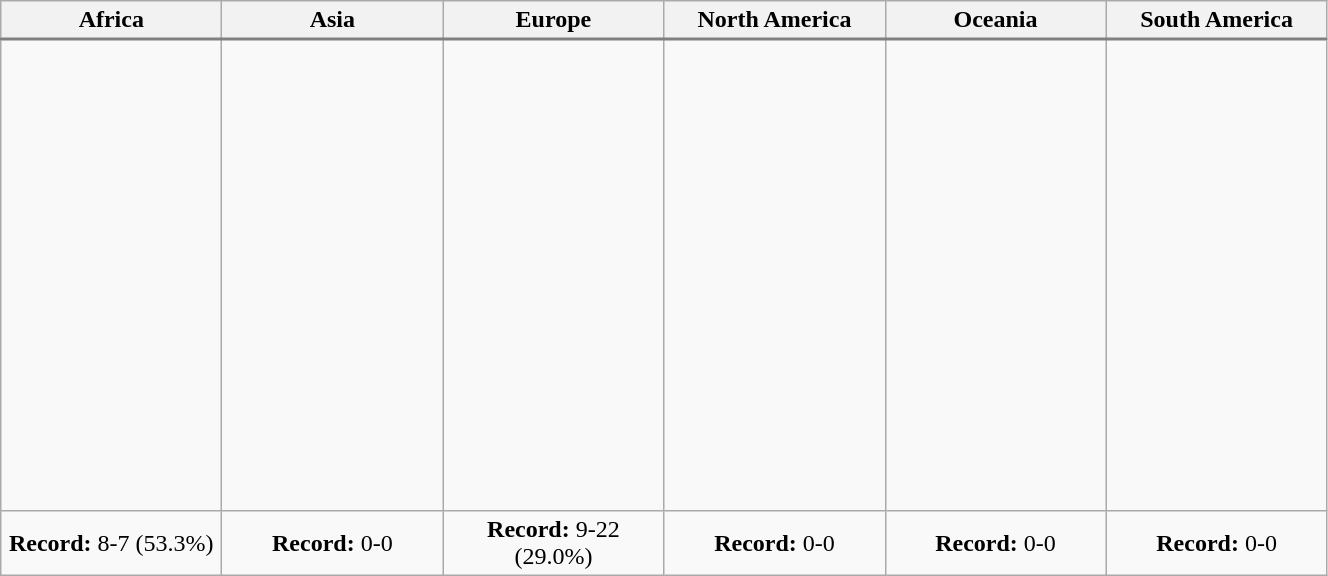<table class="wikitable">
<tr>
<th width="140">Africa</th>
<th width="140">Asia</th>
<th width="140">Europe</th>
<th width="140">North America</th>
<th width="140">Oceania</th>
<th width="140">South America</th>
</tr>
<tr style="border-top:2px solid gray;">
<td align="center"><br><br><br><br><br><br><br><br><br><br></td>
<td align="center"></td>
<td align="center"><br><br><br><br><br><br><br><br><br><br><br><br><br><br><br><br><br></td>
<td align="center"></td>
<td align="center"></td>
<td align="center"></td>
</tr>
<tr>
<td align="center"><strong>Record:</strong> 8-7 (53.3%)</td>
<td align="center"><strong>Record:</strong> 0-0</td>
<td align="center"><strong>Record:</strong> 9-22 (29.0%)</td>
<td align="center"><strong>Record:</strong> 0-0</td>
<td align="center"><strong>Record:</strong> 0-0</td>
<td align="center"><strong>Record:</strong> 0-0</td>
</tr>
</table>
